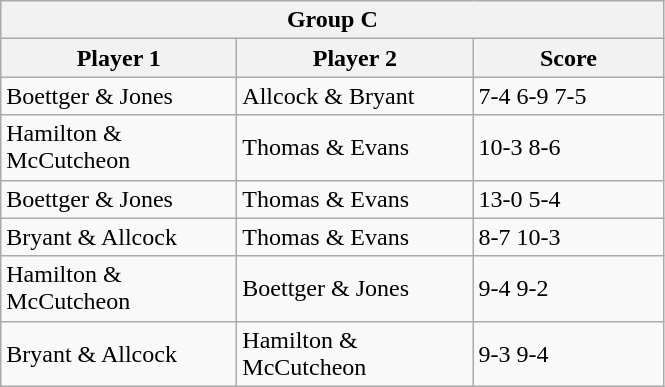<table class="wikitable">
<tr>
<th colspan="3">Group C</th>
</tr>
<tr>
<th width=150>Player 1</th>
<th width=150>Player 2</th>
<th width=120>Score</th>
</tr>
<tr>
<td>Boettger & Jones</td>
<td>Allcock & Bryant</td>
<td>7-4 6-9 7-5</td>
</tr>
<tr>
<td>Hamilton & McCutcheon</td>
<td>Thomas & Evans</td>
<td>10-3 8-6</td>
</tr>
<tr>
<td>Boettger & Jones</td>
<td>Thomas & Evans</td>
<td>13-0 5-4</td>
</tr>
<tr>
<td>Bryant & Allcock</td>
<td>Thomas & Evans</td>
<td>8-7 10-3</td>
</tr>
<tr>
<td>Hamilton & McCutcheon</td>
<td>Boettger & Jones</td>
<td>9-4 9-2</td>
</tr>
<tr>
<td>Bryant & Allcock</td>
<td>Hamilton & McCutcheon</td>
<td>9-3 9-4</td>
</tr>
</table>
